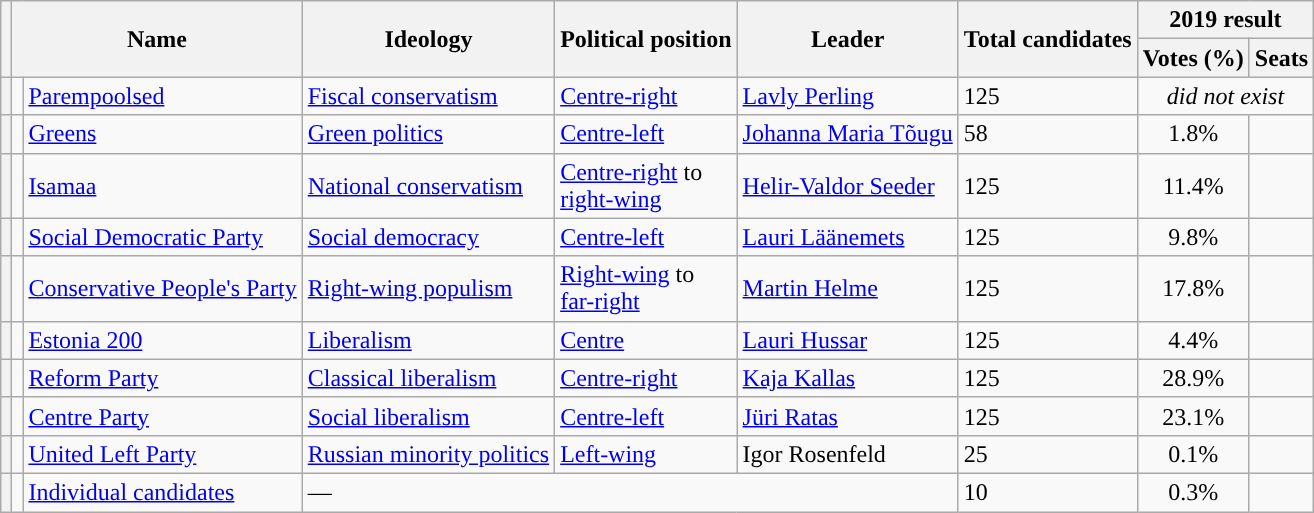<table class="wikitable" style="text-align:left">
<tr>
<th rowspan="2"></th>
<th colspan="2" rowspan="2">Name</th>
<th rowspan="2">Ideology</th>
<th rowspan="2">Political position</th>
<th rowspan="2">Leader</th>
<th rowspan="2">Total candidates</th>
<th colspan="2">2019 result</th>
</tr>
<tr>
<th>Votes (%)</th>
<th>Seats</th>
</tr>
<tr>
<th></th>
<td style="background:"></td>
<td><a href='#'>Parempoolsed</a></td>
<td><a href='#'>Fiscal conservatism</a></td>
<td><a href='#'>Centre-right</a></td>
<td><a href='#'>Lavly Perling</a></td>
<td>125</td>
<td colspan="2" style="text-align:center"><em>did not exist</em></td>
</tr>
<tr>
<th></th>
<td style="background:"></td>
<td><a href='#'>Greens</a></td>
<td><a href='#'>Green politics</a></td>
<td><a href='#'>Centre-left</a></td>
<td><a href='#'>Johanna Maria Tõugu</a></td>
<td>58</td>
<td style="text-align:center">1.8%</td>
<td></td>
</tr>
<tr>
<th></th>
<td style="background:"></td>
<td><a href='#'>Isamaa</a></td>
<td><a href='#'>National conservatism</a></td>
<td><a href='#'>Centre-right</a> to<br><a href='#'>right-wing</a></td>
<td><a href='#'>Helir-Valdor Seeder</a></td>
<td>125</td>
<td style="text-align:center">11.4%</td>
<td></td>
</tr>
<tr>
<th></th>
<td style="background:"></td>
<td><a href='#'>Social Democratic Party</a></td>
<td><a href='#'>Social democracy</a></td>
<td><a href='#'>Centre-left</a></td>
<td><a href='#'>Lauri Läänemets</a></td>
<td>125</td>
<td style="text-align:center">9.8%</td>
<td></td>
</tr>
<tr>
<th></th>
<td style="background:"></td>
<td><a href='#'>Conservative People's Party</a></td>
<td><a href='#'>Right-wing populism</a></td>
<td><a href='#'>Right-wing</a> to<br><a href='#'>far-right</a></td>
<td><a href='#'>Martin Helme</a></td>
<td>125</td>
<td style="text-align:center">17.8%</td>
<td></td>
</tr>
<tr>
<th></th>
<td style="background:"></td>
<td><a href='#'>Estonia 200</a></td>
<td><a href='#'>Liberalism</a></td>
<td><a href='#'>Centre</a></td>
<td><a href='#'>Lauri Hussar</a></td>
<td>125</td>
<td style="text-align:center">4.4%</td>
<td></td>
</tr>
<tr>
<th></th>
<td style="background:"></td>
<td><a href='#'>Reform Party</a></td>
<td><a href='#'>Classical liberalism</a></td>
<td><a href='#'>Centre-right</a></td>
<td><a href='#'>Kaja Kallas</a></td>
<td>125</td>
<td style="text-align:center">28.9%</td>
<td></td>
</tr>
<tr>
<th></th>
<td style="background:"></td>
<td><a href='#'>Centre Party</a></td>
<td><a href='#'>Social liberalism</a></td>
<td><a href='#'>Centre-left</a></td>
<td><a href='#'>Jüri Ratas</a></td>
<td>125</td>
<td style="text-align:center">23.1%</td>
<td></td>
</tr>
<tr>
<th></th>
<td style="background:"></td>
<td><a href='#'>United Left Party</a></td>
<td><a href='#'>Russian minority politics</a></td>
<td><a href='#'>Left-wing</a></td>
<td>Igor Rosenfeld</td>
<td>25</td>
<td style="text-align:center">0.1%</td>
<td></td>
</tr>
<tr>
<th></th>
<td style="background:"></td>
<td><a href='#'>Individual candidates</a></td>
<td colspan="3">—</td>
<td>10</td>
<td style="text-align:center">0.3%</td>
<td></td>
</tr>
</table>
